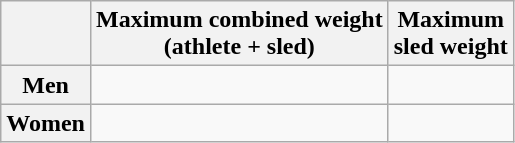<table class="wikitable" style="text-align:center;">
<tr>
<th></th>
<th>Maximum combined weight<br>(athlete + sled)</th>
<th>Maximum<br>sled weight</th>
</tr>
<tr>
<th>Men</th>
<td></td>
<td></td>
</tr>
<tr>
<th>Women</th>
<td> </td>
<td></td>
</tr>
</table>
